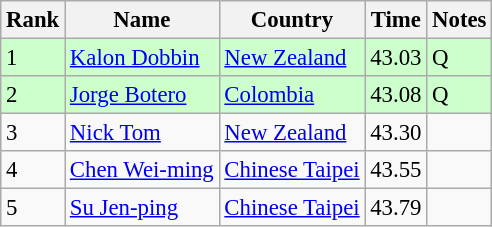<table class="wikitable" style="font-size:95%" style="text-align:center; width:35em;">
<tr>
<th>Rank</th>
<th>Name</th>
<th>Country</th>
<th>Time</th>
<th>Notes</th>
</tr>
<tr bgcolor=ccffcc>
<td>1</td>
<td align=left><a href='#'>Kalon Dobbin</a></td>
<td align="left"> <a href='#'>New Zealand</a></td>
<td>43.03</td>
<td>Q</td>
</tr>
<tr bgcolor=ccffcc>
<td>2</td>
<td align=left><a href='#'>Jorge Botero</a></td>
<td align="left"> <a href='#'>Colombia</a></td>
<td>43.08</td>
<td>Q</td>
</tr>
<tr>
<td>3</td>
<td align=left><a href='#'>Nick Tom</a></td>
<td align="left"> <a href='#'>New Zealand</a></td>
<td>43.30</td>
<td></td>
</tr>
<tr>
<td>4</td>
<td align=left><a href='#'>Chen Wei-ming</a></td>
<td align=left> <a href='#'>Chinese Taipei</a></td>
<td>43.55</td>
<td></td>
</tr>
<tr>
<td>5</td>
<td align=left><a href='#'>Su Jen-ping</a></td>
<td align=left> <a href='#'>Chinese Taipei</a></td>
<td>43.79</td>
<td></td>
</tr>
</table>
